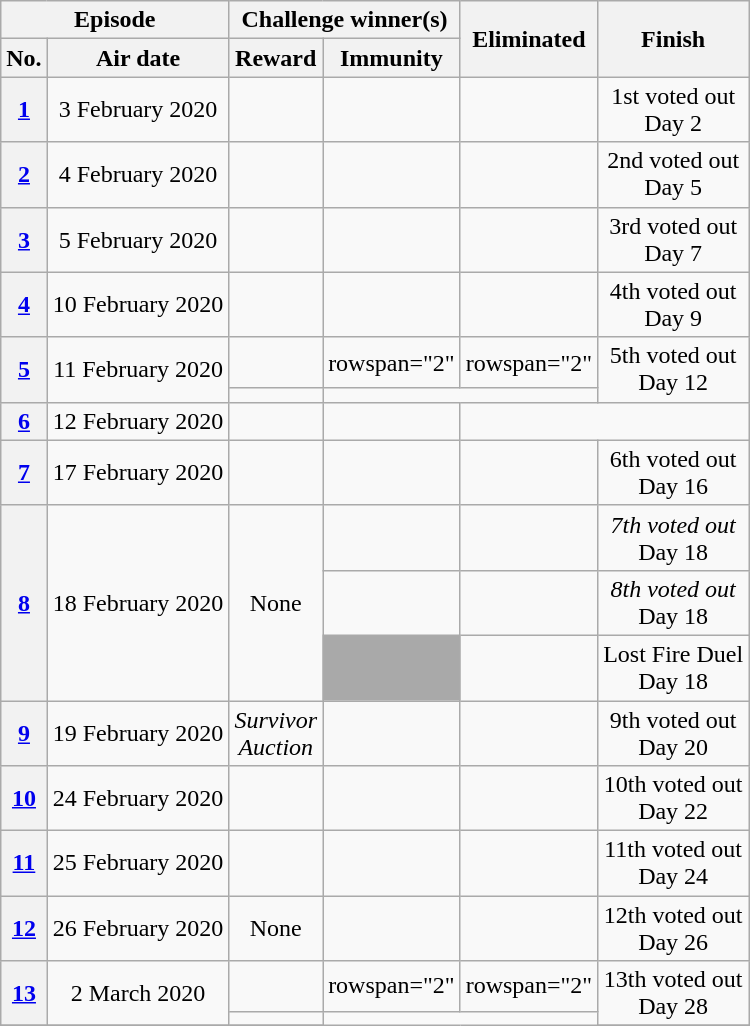<table class="wikitable nowrap" style="text-align:center; font-size:100%">
<tr>
<th colspan="2">Episode</th>
<th colspan="2">Challenge winner(s)</th>
<th rowspan="2">Eliminated</th>
<th rowspan="2">Finish</th>
</tr>
<tr>
<th>No.</th>
<th>Air date</th>
<th>Reward</th>
<th>Immunity</th>
</tr>
<tr>
<th><a href='#'>1</a></th>
<td>3 February 2020</td>
<td></td>
<td></td>
<td></td>
<td>1st voted out<br>Day 2</td>
</tr>
<tr>
<th><a href='#'>2</a></th>
<td>4 February 2020</td>
<td></td>
<td></td>
<td></td>
<td>2nd voted out<br>Day 5</td>
</tr>
<tr>
<th><a href='#'>3</a></th>
<td>5 February 2020</td>
<td></td>
<td></td>
<td></td>
<td>3rd voted out<br>Day 7</td>
</tr>
<tr>
<th><a href='#'>4</a></th>
<td>10 February 2020</td>
<td></td>
<td></td>
<td></td>
<td>4th voted out<br>Day 9</td>
</tr>
<tr>
<th rowspan="2"><a href='#'>5</a></th>
<td rowspan="2">11 February 2020</td>
<td></td>
<td>rowspan="2" </td>
<td>rowspan="2" </td>
<td rowspan="2">5th voted out<br>Day 12</td>
</tr>
<tr>
<td></td>
</tr>
<tr>
<th><a href='#'>6</a></th>
<td>12 February 2020</td>
<td></td>
<td></td>
<td colspan="2"><small><em><br></em></small></td>
</tr>
<tr>
<th><a href='#'>7</a></th>
<td>17 February 2020</td>
<td></td>
<td></td>
<td></td>
<td>6th voted out<br>Day 16</td>
</tr>
<tr>
<th rowspan="3"><a href='#'>8</a></th>
<td rowspan="3">18 February 2020</td>
<td rowspan="3">None</td>
<td></td>
<td></td>
<td><em>7th voted out</em><br>Day 18</td>
</tr>
<tr>
<td></td>
<td></td>
<td><em>8th voted out</em><br>Day 18</td>
</tr>
<tr>
<td bgcolor="darkgray"></td>
<td></td>
<td>Lost Fire Duel<br>Day 18</td>
</tr>
<tr>
<th><a href='#'>9</a></th>
<td>19 February 2020</td>
<td><em>Survivor<br>Auction</em></td>
<td></td>
<td></td>
<td>9th voted out<br>Day 20</td>
</tr>
<tr>
<th><a href='#'>10</a></th>
<td>24 February 2020</td>
<td></td>
<td></td>
<td></td>
<td>10th voted out<br>Day 22</td>
</tr>
<tr>
<th><a href='#'>11</a></th>
<td>25 February 2020</td>
<td></td>
<td></td>
<td></td>
<td>11th voted out<br>Day 24</td>
</tr>
<tr>
<th><a href='#'>12</a></th>
<td>26 February 2020</td>
<td>None</td>
<td></td>
<td></td>
<td>12th voted out<br>Day 26</td>
</tr>
<tr>
<th rowspan="2"><a href='#'>13</a></th>
<td rowspan="2">2 March 2020</td>
<td></td>
<td>rowspan="2" </td>
<td>rowspan="2" </td>
<td rowspan="2">13th voted out<br>Day 28</td>
</tr>
<tr>
<td></td>
</tr>
<tr>
</tr>
</table>
